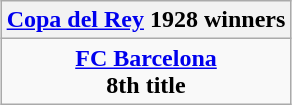<table class="wikitable" style="text-align: center; margin: 0 auto;">
<tr>
<th><a href='#'>Copa del Rey</a> 1928 winners</th>
</tr>
<tr>
<td><strong><a href='#'>FC Barcelona</a></strong><br><strong>8th title</strong></td>
</tr>
</table>
